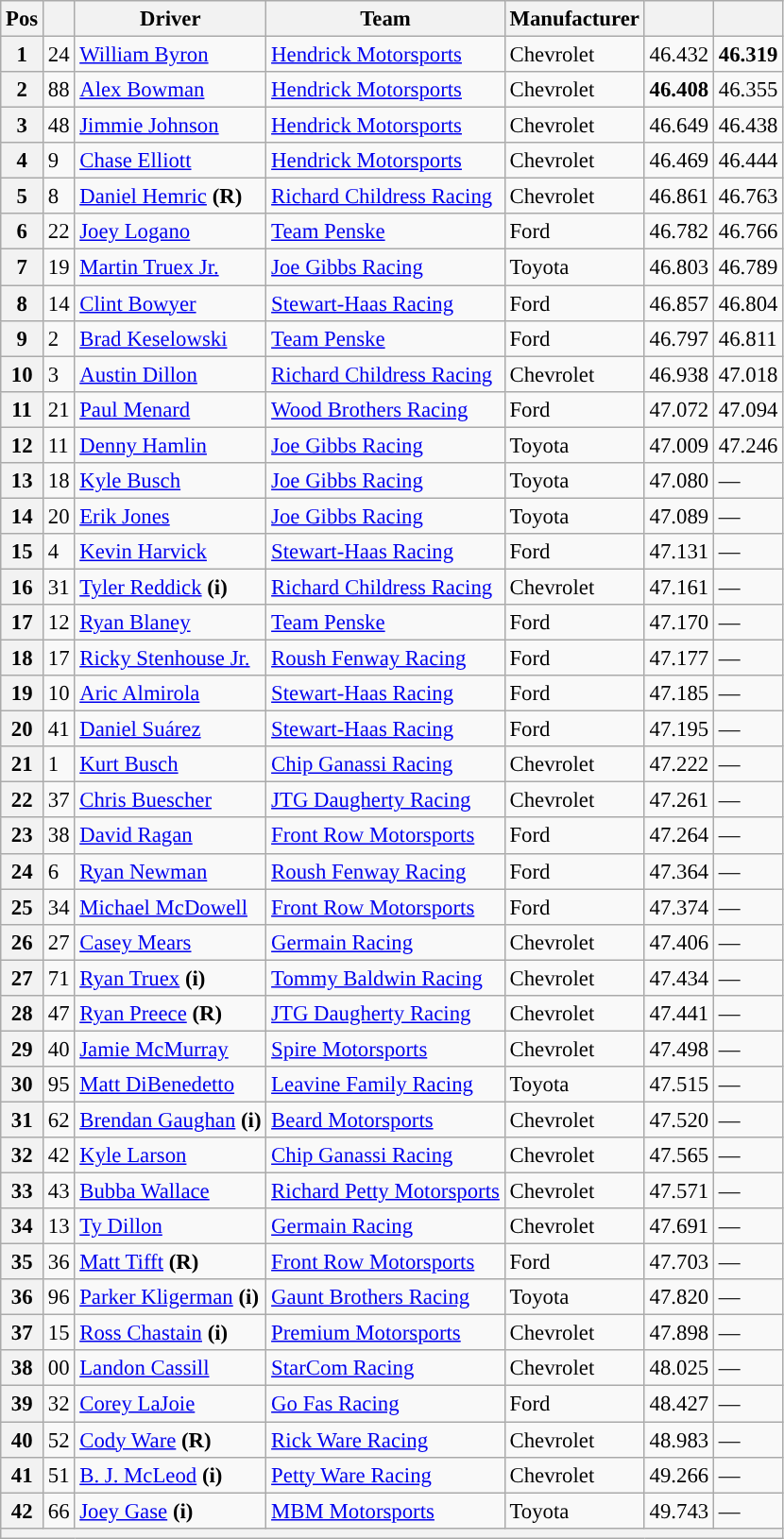<table class="wikitable" style="font-size:95%">
<tr>
<th>Pos</th>
<th></th>
<th>Driver</th>
<th>Team</th>
<th>Manufacturer</th>
<th></th>
<th></th>
</tr>
<tr>
<th>1</th>
<td>24</td>
<td><a href='#'>William Byron</a></td>
<td><a href='#'>Hendrick Motorsports</a></td>
<td>Chevrolet</td>
<td>46.432</td>
<td><strong>46.319</strong></td>
</tr>
<tr>
<th>2</th>
<td>88</td>
<td><a href='#'>Alex Bowman</a></td>
<td><a href='#'>Hendrick Motorsports</a></td>
<td>Chevrolet</td>
<td><strong>46.408</strong></td>
<td>46.355</td>
</tr>
<tr>
<th>3</th>
<td>48</td>
<td><a href='#'>Jimmie Johnson</a></td>
<td><a href='#'>Hendrick Motorsports</a></td>
<td>Chevrolet</td>
<td>46.649</td>
<td>46.438</td>
</tr>
<tr>
<th>4</th>
<td>9</td>
<td><a href='#'>Chase Elliott</a></td>
<td><a href='#'>Hendrick Motorsports</a></td>
<td>Chevrolet</td>
<td>46.469</td>
<td>46.444</td>
</tr>
<tr>
<th>5</th>
<td>8</td>
<td><a href='#'>Daniel Hemric</a> <strong>(R)</strong></td>
<td><a href='#'>Richard Childress Racing</a></td>
<td>Chevrolet</td>
<td>46.861</td>
<td>46.763</td>
</tr>
<tr>
<th>6</th>
<td>22</td>
<td><a href='#'>Joey Logano</a></td>
<td><a href='#'>Team Penske</a></td>
<td>Ford</td>
<td>46.782</td>
<td>46.766</td>
</tr>
<tr>
<th>7</th>
<td>19</td>
<td><a href='#'>Martin Truex Jr.</a></td>
<td><a href='#'>Joe Gibbs Racing</a></td>
<td>Toyota</td>
<td>46.803</td>
<td>46.789</td>
</tr>
<tr>
<th>8</th>
<td>14</td>
<td><a href='#'>Clint Bowyer</a></td>
<td><a href='#'>Stewart-Haas Racing</a></td>
<td>Ford</td>
<td>46.857</td>
<td>46.804</td>
</tr>
<tr>
<th>9</th>
<td>2</td>
<td><a href='#'>Brad Keselowski</a></td>
<td><a href='#'>Team Penske</a></td>
<td>Ford</td>
<td>46.797</td>
<td>46.811</td>
</tr>
<tr>
<th>10</th>
<td>3</td>
<td><a href='#'>Austin Dillon</a></td>
<td><a href='#'>Richard Childress Racing</a></td>
<td>Chevrolet</td>
<td>46.938</td>
<td>47.018</td>
</tr>
<tr>
<th>11</th>
<td>21</td>
<td><a href='#'>Paul Menard</a></td>
<td><a href='#'>Wood Brothers Racing</a></td>
<td>Ford</td>
<td>47.072</td>
<td>47.094</td>
</tr>
<tr>
<th>12</th>
<td>11</td>
<td><a href='#'>Denny Hamlin</a></td>
<td><a href='#'>Joe Gibbs Racing</a></td>
<td>Toyota</td>
<td>47.009</td>
<td>47.246</td>
</tr>
<tr>
<th>13</th>
<td>18</td>
<td><a href='#'>Kyle Busch</a></td>
<td><a href='#'>Joe Gibbs Racing</a></td>
<td>Toyota</td>
<td>47.080</td>
<td>—</td>
</tr>
<tr>
<th>14</th>
<td>20</td>
<td><a href='#'>Erik Jones</a></td>
<td><a href='#'>Joe Gibbs Racing</a></td>
<td>Toyota</td>
<td>47.089</td>
<td>—</td>
</tr>
<tr>
<th>15</th>
<td>4</td>
<td><a href='#'>Kevin Harvick</a></td>
<td><a href='#'>Stewart-Haas Racing</a></td>
<td>Ford</td>
<td>47.131</td>
<td>—</td>
</tr>
<tr>
<th>16</th>
<td>31</td>
<td><a href='#'>Tyler Reddick</a> <strong>(i)</strong></td>
<td><a href='#'>Richard Childress Racing</a></td>
<td>Chevrolet</td>
<td>47.161</td>
<td>—</td>
</tr>
<tr>
<th>17</th>
<td>12</td>
<td><a href='#'>Ryan Blaney</a></td>
<td><a href='#'>Team Penske</a></td>
<td>Ford</td>
<td>47.170</td>
<td>—</td>
</tr>
<tr>
<th>18</th>
<td>17</td>
<td><a href='#'>Ricky Stenhouse Jr.</a></td>
<td><a href='#'>Roush Fenway Racing</a></td>
<td>Ford</td>
<td>47.177</td>
<td>—</td>
</tr>
<tr>
<th>19</th>
<td>10</td>
<td><a href='#'>Aric Almirola</a></td>
<td><a href='#'>Stewart-Haas Racing</a></td>
<td>Ford</td>
<td>47.185</td>
<td>—</td>
</tr>
<tr>
<th>20</th>
<td>41</td>
<td><a href='#'>Daniel Suárez</a></td>
<td><a href='#'>Stewart-Haas Racing</a></td>
<td>Ford</td>
<td>47.195</td>
<td>—</td>
</tr>
<tr>
<th>21</th>
<td>1</td>
<td><a href='#'>Kurt Busch</a></td>
<td><a href='#'>Chip Ganassi Racing</a></td>
<td>Chevrolet</td>
<td>47.222</td>
<td>—</td>
</tr>
<tr>
<th>22</th>
<td>37</td>
<td><a href='#'>Chris Buescher</a></td>
<td><a href='#'>JTG Daugherty Racing</a></td>
<td>Chevrolet</td>
<td>47.261</td>
<td>—</td>
</tr>
<tr>
<th>23</th>
<td>38</td>
<td><a href='#'>David Ragan</a></td>
<td><a href='#'>Front Row Motorsports</a></td>
<td>Ford</td>
<td>47.264</td>
<td>—</td>
</tr>
<tr>
<th>24</th>
<td>6</td>
<td><a href='#'>Ryan Newman</a></td>
<td><a href='#'>Roush Fenway Racing</a></td>
<td>Ford</td>
<td>47.364</td>
<td>—</td>
</tr>
<tr>
<th>25</th>
<td>34</td>
<td><a href='#'>Michael McDowell</a></td>
<td><a href='#'>Front Row Motorsports</a></td>
<td>Ford</td>
<td>47.374</td>
<td>—</td>
</tr>
<tr>
<th>26</th>
<td>27</td>
<td><a href='#'>Casey Mears</a></td>
<td><a href='#'>Germain Racing</a></td>
<td>Chevrolet</td>
<td>47.406</td>
<td>—</td>
</tr>
<tr>
<th>27</th>
<td>71</td>
<td><a href='#'>Ryan Truex</a> <strong>(i)</strong></td>
<td><a href='#'>Tommy Baldwin Racing</a></td>
<td>Chevrolet</td>
<td>47.434</td>
<td>—</td>
</tr>
<tr>
<th>28</th>
<td>47</td>
<td><a href='#'>Ryan Preece</a> <strong>(R)</strong></td>
<td><a href='#'>JTG Daugherty Racing</a></td>
<td>Chevrolet</td>
<td>47.441</td>
<td>—</td>
</tr>
<tr>
<th>29</th>
<td>40</td>
<td><a href='#'>Jamie McMurray</a></td>
<td><a href='#'>Spire Motorsports</a></td>
<td>Chevrolet</td>
<td>47.498</td>
<td>—</td>
</tr>
<tr>
<th>30</th>
<td>95</td>
<td><a href='#'>Matt DiBenedetto</a></td>
<td><a href='#'>Leavine Family Racing</a></td>
<td>Toyota</td>
<td>47.515</td>
<td>—</td>
</tr>
<tr>
<th>31</th>
<td>62</td>
<td><a href='#'>Brendan Gaughan</a> <strong>(i)</strong></td>
<td><a href='#'>Beard Motorsports</a></td>
<td>Chevrolet</td>
<td>47.520</td>
<td>—</td>
</tr>
<tr>
<th>32</th>
<td>42</td>
<td><a href='#'>Kyle Larson</a></td>
<td><a href='#'>Chip Ganassi Racing</a></td>
<td>Chevrolet</td>
<td>47.565</td>
<td>—</td>
</tr>
<tr>
<th>33</th>
<td>43</td>
<td><a href='#'>Bubba Wallace</a></td>
<td><a href='#'>Richard Petty Motorsports</a></td>
<td>Chevrolet</td>
<td>47.571</td>
<td>—</td>
</tr>
<tr>
<th>34</th>
<td>13</td>
<td><a href='#'>Ty Dillon</a></td>
<td><a href='#'>Germain Racing</a></td>
<td>Chevrolet</td>
<td>47.691</td>
<td>—</td>
</tr>
<tr>
<th>35</th>
<td>36</td>
<td><a href='#'>Matt Tifft</a> <strong>(R)</strong></td>
<td><a href='#'>Front Row Motorsports</a></td>
<td>Ford</td>
<td>47.703</td>
<td>—</td>
</tr>
<tr>
<th>36</th>
<td>96</td>
<td><a href='#'>Parker Kligerman</a> <strong>(i)</strong></td>
<td><a href='#'>Gaunt Brothers Racing</a></td>
<td>Toyota</td>
<td>47.820</td>
<td>—</td>
</tr>
<tr>
<th>37</th>
<td>15</td>
<td><a href='#'>Ross Chastain</a> <strong>(i)</strong></td>
<td><a href='#'>Premium Motorsports</a></td>
<td>Chevrolet</td>
<td>47.898</td>
<td>—</td>
</tr>
<tr>
<th>38</th>
<td>00</td>
<td><a href='#'>Landon Cassill</a></td>
<td><a href='#'>StarCom Racing</a></td>
<td>Chevrolet</td>
<td>48.025</td>
<td>—</td>
</tr>
<tr>
<th>39</th>
<td>32</td>
<td><a href='#'>Corey LaJoie</a></td>
<td><a href='#'>Go Fas Racing</a></td>
<td>Ford</td>
<td>48.427</td>
<td>—</td>
</tr>
<tr>
<th>40</th>
<td>52</td>
<td><a href='#'>Cody Ware</a> <strong>(R)</strong></td>
<td><a href='#'>Rick Ware Racing</a></td>
<td>Chevrolet</td>
<td>48.983</td>
<td>—</td>
</tr>
<tr>
<th>41</th>
<td>51</td>
<td><a href='#'>B. J. McLeod</a> <strong>(i)</strong></td>
<td><a href='#'>Petty Ware Racing</a></td>
<td>Chevrolet</td>
<td>49.266</td>
<td>—</td>
</tr>
<tr>
<th>42</th>
<td>66</td>
<td><a href='#'>Joey Gase</a> <strong>(i)</strong></td>
<td><a href='#'>MBM Motorsports</a></td>
<td>Toyota</td>
<td>49.743</td>
<td>—</td>
</tr>
<tr>
<th colspan="7"></th>
</tr>
</table>
